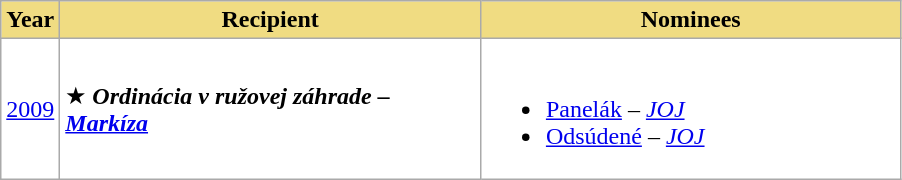<table class=wikitable sortable style="background:white">
<tr>
<th style=background:#F0DC82>Year</th>
<th style=background:#F0DC82 width=273>Recipient</th>
<th style=background:#F0DC82 width=273>Nominees</th>
</tr>
<tr>
<td><a href='#'>2009</a></td>
<td>★ <strong><em>Ordinácia v ružovej záhrade<em> – <a href='#'>Markíza</a><strong></td>
<td><br><ul><li></em><a href='#'>Panelák</a><em> – <a href='#'>JOJ</a></li><li></em><a href='#'>Odsúdené</a><em> – <a href='#'>JOJ</a></li></ul></td>
</tr>
</table>
